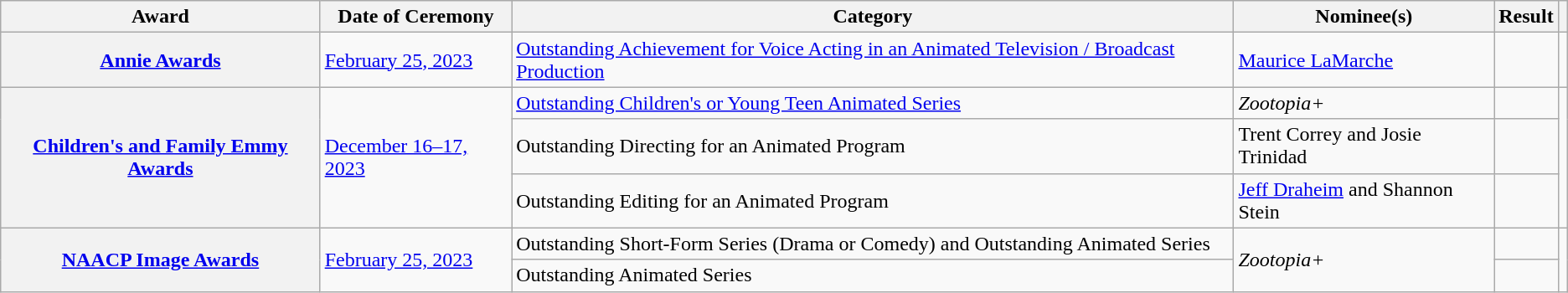<table class="wikitable plainrowheaders">
<tr>
<th scope="col">Award</th>
<th scope="col">Date of Ceremony</th>
<th scope="col">Category</th>
<th scope="col">Nominee(s)</th>
<th scope="col">Result</th>
<th scope="col"></th>
</tr>
<tr>
<th scope="row"><a href='#'>Annie Awards</a></th>
<td><a href='#'>February 25, 2023</a></td>
<td><a href='#'>Outstanding Achievement for Voice Acting in an Animated Television / Broadcast Production</a></td>
<td><a href='#'>Maurice LaMarche</a></td>
<td></td>
<td align="center"></td>
</tr>
<tr>
<th scope="row" rowspan="3"><a href='#'>Children's and Family Emmy Awards</a></th>
<td rowspan="3"><a href='#'>December 16–17, 2023</a></td>
<td><a href='#'>Outstanding Children's or Young Teen Animated Series</a></td>
<td><em>Zootopia+</em></td>
<td></td>
<td align="center" rowspan="3"></td>
</tr>
<tr>
<td>Outstanding Directing for an Animated Program</td>
<td>Trent Correy and Josie Trinidad</td>
<td></td>
</tr>
<tr>
<td>Outstanding Editing for an Animated Program</td>
<td><a href='#'>Jeff Draheim</a> and Shannon Stein</td>
<td></td>
</tr>
<tr>
<th scope="row" rowspan="2"><a href='#'>NAACP Image Awards</a></th>
<td rowspan="2"><a href='#'>February 25, 2023</a></td>
<td>Outstanding Short-Form Series (Drama or Comedy) and Outstanding Animated Series</td>
<td rowspan="2"><em>Zootopia+</em></td>
<td></td>
<td align="center" rowspan="2"></td>
</tr>
<tr>
<td>Outstanding Animated Series</td>
<td></td>
</tr>
</table>
